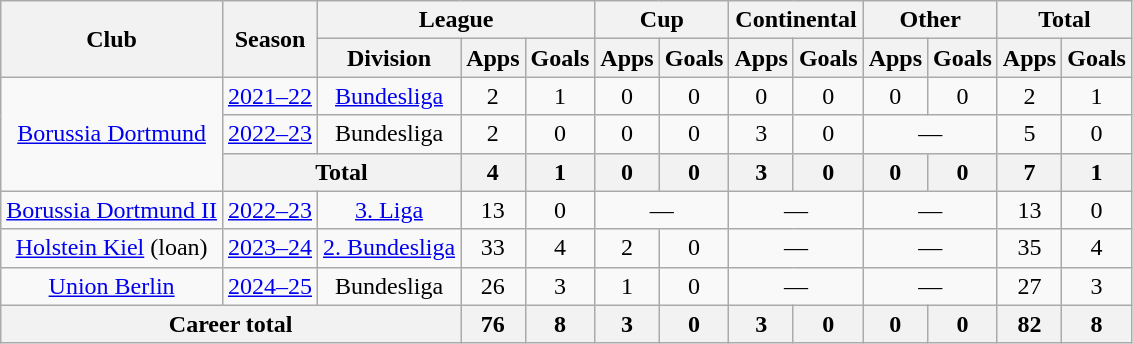<table class="wikitable" style="text-align:center">
<tr>
<th rowspan="2">Club</th>
<th rowspan="2">Season</th>
<th colspan="3">League</th>
<th colspan="2">Cup</th>
<th colspan="2">Continental</th>
<th colspan="2">Other</th>
<th colspan="2">Total</th>
</tr>
<tr>
<th>Division</th>
<th>Apps</th>
<th>Goals</th>
<th>Apps</th>
<th>Goals</th>
<th>Apps</th>
<th>Goals</th>
<th>Apps</th>
<th>Goals</th>
<th>Apps</th>
<th>Goals</th>
</tr>
<tr>
<td rowspan="3"><a href='#'>Borussia Dortmund</a></td>
<td><a href='#'>2021–22</a></td>
<td><a href='#'>Bundesliga</a></td>
<td>2</td>
<td>1</td>
<td>0</td>
<td>0</td>
<td>0</td>
<td>0</td>
<td>0</td>
<td>0</td>
<td>2</td>
<td>1</td>
</tr>
<tr>
<td><a href='#'>2022–23</a></td>
<td>Bundesliga</td>
<td>2</td>
<td>0</td>
<td>0</td>
<td>0</td>
<td>3</td>
<td>0</td>
<td colspan="2">—</td>
<td>5</td>
<td>0</td>
</tr>
<tr>
<th colspan="2">Total</th>
<th>4</th>
<th>1</th>
<th>0</th>
<th>0</th>
<th>3</th>
<th>0</th>
<th>0</th>
<th>0</th>
<th>7</th>
<th>1</th>
</tr>
<tr>
<td><a href='#'>Borussia Dortmund II</a></td>
<td><a href='#'>2022–23</a></td>
<td><a href='#'>3. Liga</a></td>
<td>13</td>
<td>0</td>
<td colspan="2">—</td>
<td colspan="2">—</td>
<td colspan="2">—</td>
<td>13</td>
<td>0</td>
</tr>
<tr>
<td><a href='#'>Holstein Kiel</a> (loan)</td>
<td><a href='#'>2023–24</a></td>
<td><a href='#'>2. Bundesliga</a></td>
<td>33</td>
<td>4</td>
<td>2</td>
<td>0</td>
<td colspan="2">—</td>
<td colspan="2">—</td>
<td>35</td>
<td>4</td>
</tr>
<tr>
<td><a href='#'>Union Berlin</a></td>
<td><a href='#'>2024–25</a></td>
<td>Bundesliga</td>
<td>26</td>
<td>3</td>
<td>1</td>
<td>0</td>
<td colspan="2">—</td>
<td colspan="2">—</td>
<td>27</td>
<td>3</td>
</tr>
<tr>
<th colspan="3">Career total</th>
<th>76</th>
<th>8</th>
<th>3</th>
<th>0</th>
<th>3</th>
<th>0</th>
<th>0</th>
<th>0</th>
<th>82</th>
<th>8</th>
</tr>
</table>
